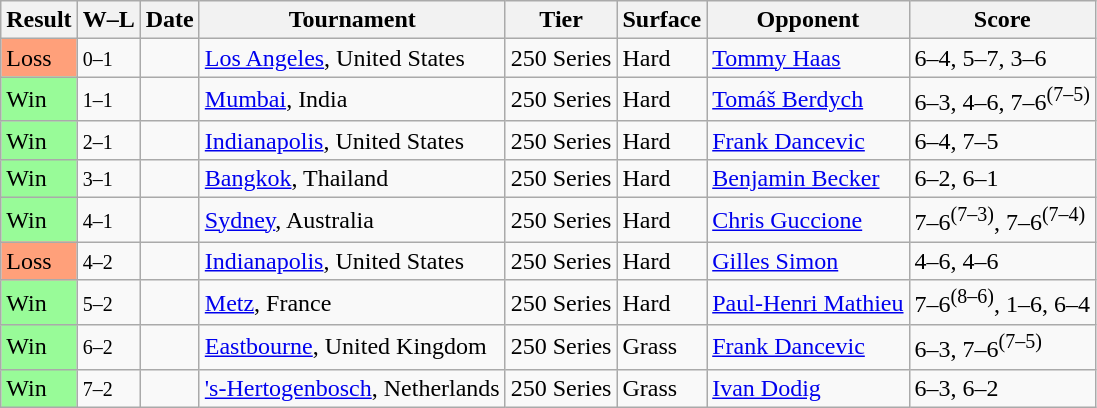<table class="sortable wikitable">
<tr>
<th>Result</th>
<th class=unsortable>W–L</th>
<th>Date</th>
<th>Tournament</th>
<th>Tier</th>
<th>Surface</th>
<th>Opponent</th>
<th class=unsortable>Score</th>
</tr>
<tr>
<td style="background:#ffa07a;">Loss</td>
<td><small>0–1</small></td>
<td><a href='#'></a></td>
<td><a href='#'>Los Angeles</a>, United States</td>
<td>250 Series</td>
<td>Hard</td>
<td> <a href='#'>Tommy Haas</a></td>
<td>6–4, 5–7, 3–6</td>
</tr>
<tr>
<td style="background:#98fb98;">Win</td>
<td><small>1–1</small></td>
<td><a href='#'></a></td>
<td><a href='#'>Mumbai</a>, India</td>
<td>250 Series</td>
<td>Hard</td>
<td> <a href='#'>Tomáš Berdych</a></td>
<td>6–3, 4–6, 7–6<sup>(7–5)</sup></td>
</tr>
<tr>
<td style="background:#98fb98;">Win</td>
<td><small>2–1</small></td>
<td><a href='#'></a></td>
<td><a href='#'>Indianapolis</a>, United States</td>
<td>250 Series</td>
<td>Hard</td>
<td> <a href='#'>Frank Dancevic</a></td>
<td>6–4, 7–5</td>
</tr>
<tr>
<td style="background:#98fb98;">Win</td>
<td><small>3–1</small></td>
<td><a href='#'></a></td>
<td><a href='#'>Bangkok</a>, Thailand</td>
<td>250 Series</td>
<td>Hard</td>
<td> <a href='#'>Benjamin Becker</a></td>
<td>6–2, 6–1</td>
</tr>
<tr>
<td style="background:#98fb98;">Win</td>
<td><small>4–1</small></td>
<td><a href='#'></a></td>
<td><a href='#'>Sydney</a>, Australia</td>
<td>250 Series</td>
<td>Hard</td>
<td> <a href='#'>Chris Guccione</a></td>
<td>7–6<sup>(7–3)</sup>, 7–6<sup>(7–4)</sup></td>
</tr>
<tr>
<td style="background:#ffa07a;">Loss</td>
<td><small>4–2</small></td>
<td><a href='#'></a></td>
<td><a href='#'>Indianapolis</a>, United States</td>
<td>250 Series</td>
<td>Hard</td>
<td> <a href='#'>Gilles Simon</a></td>
<td>4–6, 4–6</td>
</tr>
<tr>
<td style="background:#98fb98;">Win</td>
<td><small>5–2</small></td>
<td><a href='#'></a></td>
<td><a href='#'>Metz</a>, France</td>
<td>250 Series</td>
<td>Hard</td>
<td> <a href='#'>Paul-Henri Mathieu</a></td>
<td>7–6<sup>(8–6)</sup>, 1–6, 6–4</td>
</tr>
<tr>
<td style="background:#98fb98;">Win</td>
<td><small>6–2</small></td>
<td><a href='#'></a></td>
<td><a href='#'>Eastbourne</a>, United Kingdom</td>
<td>250 Series</td>
<td>Grass</td>
<td> <a href='#'>Frank Dancevic</a></td>
<td>6–3, 7–6<sup>(7–5)</sup></td>
</tr>
<tr>
<td style="background:#98fb98;">Win</td>
<td><small>7–2</small></td>
<td><a href='#'></a></td>
<td><a href='#'>'s-Hertogenbosch</a>, Netherlands</td>
<td>250 Series</td>
<td>Grass</td>
<td> <a href='#'>Ivan Dodig</a></td>
<td>6–3, 6–2</td>
</tr>
</table>
